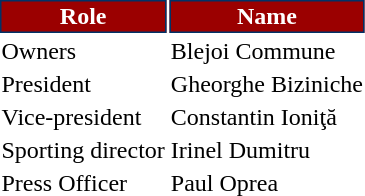<table class="toccolours">
<tr>
<th style="background:#9b0000;color:#ffffff;border:1px solid #003267">Role</th>
<th style="background:#9b0000;color:#ffffff;border:1px solid #003267;">Name</th>
</tr>
<tr>
<td>Owners</td>
<td> Blejoi Commune</td>
</tr>
<tr>
<td>President</td>
<td> Gheorghe Biziniche</td>
</tr>
<tr>
<td>Vice-president</td>
<td> Constantin Ioniţă</td>
</tr>
<tr>
<td>Sporting director</td>
<td> Irinel Dumitru</td>
</tr>
<tr>
<td>Press Officer</td>
<td> Paul Oprea</td>
</tr>
</table>
